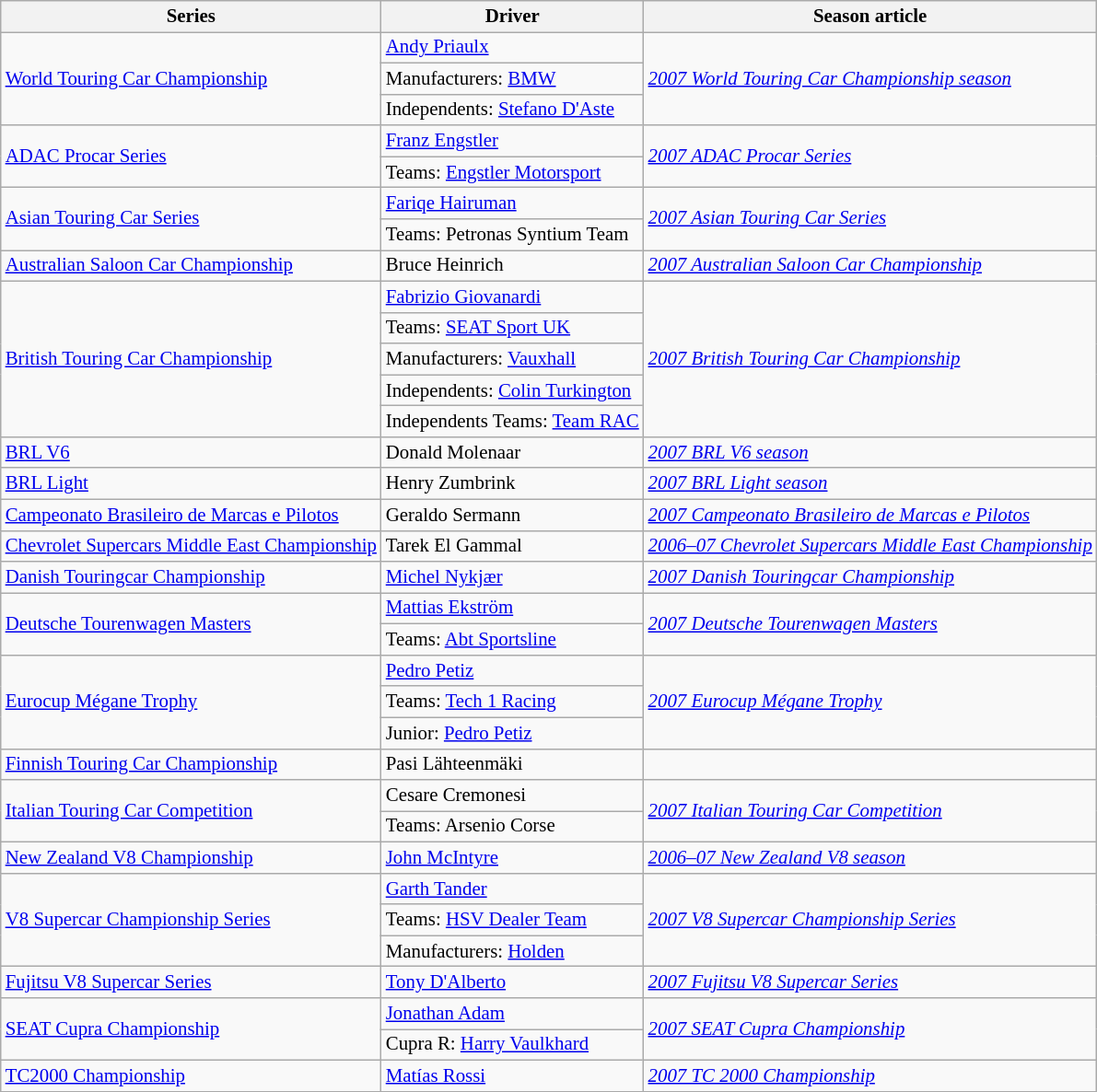<table class="wikitable" style="font-size: 87%;">
<tr>
<th>Series</th>
<th>Driver</th>
<th>Season article</th>
</tr>
<tr>
<td rowspan=3><a href='#'>World Touring Car Championship</a></td>
<td> <a href='#'>Andy Priaulx</a></td>
<td rowspan=3><em><a href='#'>2007 World Touring Car Championship season</a></em></td>
</tr>
<tr>
<td>Manufacturers:  <a href='#'>BMW</a></td>
</tr>
<tr>
<td>Independents:  <a href='#'>Stefano D'Aste</a></td>
</tr>
<tr>
<td rowspan=2><a href='#'>ADAC Procar Series</a></td>
<td> <a href='#'>Franz Engstler</a></td>
<td rowspan=2><em><a href='#'>2007 ADAC Procar Series</a></em></td>
</tr>
<tr>
<td>Teams:  <a href='#'>Engstler Motorsport</a></td>
</tr>
<tr>
<td rowspan=2><a href='#'>Asian Touring Car Series</a></td>
<td> <a href='#'>Fariqe Hairuman</a></td>
<td rowspan=2><em><a href='#'>2007 Asian Touring Car Series</a></em></td>
</tr>
<tr>
<td>Teams:  Petronas Syntium Team</td>
</tr>
<tr>
<td><a href='#'>Australian Saloon Car Championship</a></td>
<td> Bruce Heinrich</td>
<td><em><a href='#'>2007 Australian Saloon Car Championship</a></em></td>
</tr>
<tr>
<td rowspan=5><a href='#'>British Touring Car Championship</a></td>
<td> <a href='#'>Fabrizio Giovanardi</a></td>
<td rowspan=5><em><a href='#'>2007 British Touring Car Championship</a></em></td>
</tr>
<tr>
<td>Teams:  <a href='#'>SEAT Sport UK</a></td>
</tr>
<tr>
<td>Manufacturers:  <a href='#'>Vauxhall</a></td>
</tr>
<tr>
<td>Independents:  <a href='#'>Colin Turkington</a></td>
</tr>
<tr>
<td>Independents Teams:  <a href='#'>Team RAC</a></td>
</tr>
<tr>
<td><a href='#'>BRL V6</a></td>
<td> Donald Molenaar</td>
<td><em><a href='#'>2007 BRL V6 season</a></em></td>
</tr>
<tr>
<td><a href='#'>BRL Light</a></td>
<td> Henry Zumbrink</td>
<td><em><a href='#'>2007 BRL Light season</a></em></td>
</tr>
<tr>
<td><a href='#'>Campeonato Brasileiro de Marcas e Pilotos</a></td>
<td> Geraldo Sermann</td>
<td><em><a href='#'>2007 Campeonato Brasileiro de Marcas e Pilotos</a></em></td>
</tr>
<tr>
<td><a href='#'>Chevrolet Supercars Middle East Championship</a></td>
<td> Tarek El Gammal</td>
<td><em><a href='#'>2006–07 Chevrolet Supercars Middle East Championship</a></em></td>
</tr>
<tr>
<td><a href='#'>Danish Touringcar Championship</a></td>
<td> <a href='#'>Michel Nykjær</a></td>
<td><em><a href='#'>2007 Danish Touringcar Championship</a></em></td>
</tr>
<tr>
<td rowspan=2><a href='#'>Deutsche Tourenwagen Masters</a></td>
<td> <a href='#'>Mattias Ekström</a></td>
<td rowspan=2><em><a href='#'>2007 Deutsche Tourenwagen Masters</a></em></td>
</tr>
<tr>
<td>Teams:  <a href='#'>Abt Sportsline</a></td>
</tr>
<tr>
<td rowspan=3><a href='#'>Eurocup Mégane Trophy</a></td>
<td> <a href='#'>Pedro Petiz</a></td>
<td rowspan=3><em><a href='#'>2007 Eurocup Mégane Trophy</a></em></td>
</tr>
<tr>
<td>Teams:  <a href='#'>Tech 1 Racing</a></td>
</tr>
<tr>
<td>Junior:  <a href='#'>Pedro Petiz</a></td>
</tr>
<tr>
<td><a href='#'>Finnish Touring Car Championship</a></td>
<td> Pasi Lähteenmäki</td>
<td></td>
</tr>
<tr>
<td rowspan=2><a href='#'>Italian Touring Car Competition</a></td>
<td> Cesare Cremonesi</td>
<td rowspan=2><em><a href='#'>2007 Italian Touring Car Competition</a></em></td>
</tr>
<tr>
<td>Teams:  Arsenio Corse</td>
</tr>
<tr>
<td><a href='#'>New Zealand V8 Championship</a></td>
<td> <a href='#'>John McIntyre</a></td>
<td><em><a href='#'>2006–07 New Zealand V8 season</a></em></td>
</tr>
<tr>
<td rowspan=3><a href='#'>V8 Supercar Championship Series</a></td>
<td> <a href='#'>Garth Tander</a></td>
<td rowspan=3><em><a href='#'>2007 V8 Supercar Championship Series</a></em></td>
</tr>
<tr>
<td>Teams:  <a href='#'>HSV Dealer Team</a></td>
</tr>
<tr>
<td>Manufacturers:  <a href='#'>Holden</a></td>
</tr>
<tr>
<td><a href='#'>Fujitsu V8 Supercar Series</a></td>
<td> <a href='#'>Tony D'Alberto</a></td>
<td><em><a href='#'>2007 Fujitsu V8 Supercar Series</a></em></td>
</tr>
<tr>
<td rowspan=2><a href='#'>SEAT Cupra Championship</a></td>
<td> <a href='#'>Jonathan Adam</a></td>
<td rowspan=2><em><a href='#'>2007 SEAT Cupra Championship</a></em></td>
</tr>
<tr>
<td>Cupra R:  <a href='#'>Harry Vaulkhard</a></td>
</tr>
<tr>
<td><a href='#'>TC2000 Championship</a></td>
<td> <a href='#'>Matías Rossi</a></td>
<td><em><a href='#'>2007 TC 2000 Championship</a></em></td>
</tr>
<tr>
</tr>
</table>
